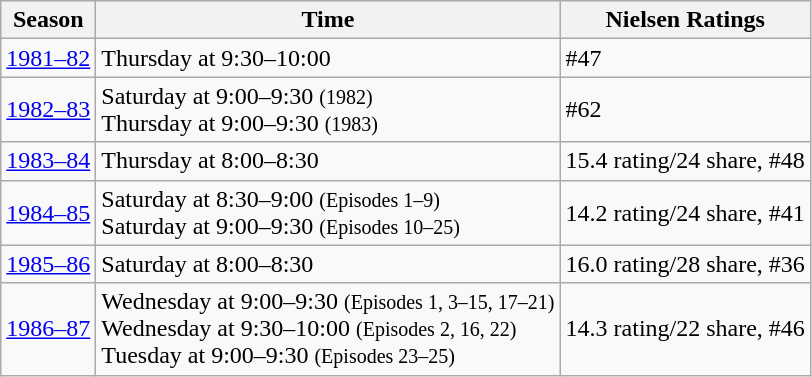<table class="wikitable">
<tr>
<th>Season</th>
<th>Time</th>
<th>Nielsen Ratings</th>
</tr>
<tr>
<td><a href='#'>1981–82</a></td>
<td>Thursday at 9:30–10:00</td>
<td>#47</td>
</tr>
<tr>
<td><a href='#'>1982–83</a></td>
<td>Saturday at 9:00–9:30 <small>(1982)</small><br>Thursday at 9:00–9:30 <small>(1983)</small></td>
<td>#62</td>
</tr>
<tr>
<td><a href='#'>1983–84</a></td>
<td>Thursday at 8:00–8:30</td>
<td>15.4 rating/24 share, #48</td>
</tr>
<tr>
<td><a href='#'>1984–85</a></td>
<td>Saturday at 8:30–9:00 <small>(Episodes 1–9)</small><br>Saturday at 9:00–9:30 <small>(Episodes 10–25)</small></td>
<td>14.2 rating/24 share, #41</td>
</tr>
<tr>
<td><a href='#'>1985–86</a></td>
<td>Saturday at 8:00–8:30</td>
<td>16.0 rating/28 share, #36</td>
</tr>
<tr>
<td><a href='#'>1986–87</a></td>
<td>Wednesday at 9:00–9:30 <small>(Episodes 1, 3–15, 17–21)</small><br>Wednesday at 9:30–10:00 <small>(Episodes 2, 16, 22)</small><br>Tuesday at 9:00–9:30 <small>(Episodes 23–25)</small></td>
<td>14.3 rating/22 share, #46</td>
</tr>
</table>
